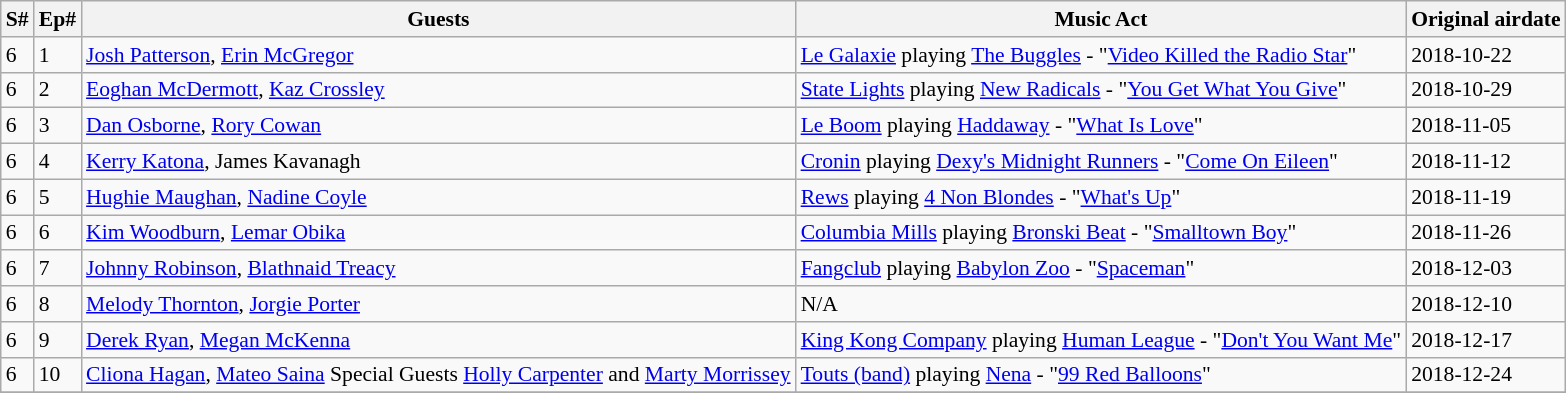<table class="wikitable" style="font-size:90%">
<tr>
<th>S#</th>
<th>Ep#</th>
<th>Guests</th>
<th>Music Act</th>
<th>Original airdate</th>
</tr>
<tr>
<td>6</td>
<td>1</td>
<td><a href='#'>Josh Patterson</a>, <a href='#'>Erin McGregor</a></td>
<td> <a href='#'>Le Galaxie</a> playing <a href='#'>The Buggles</a> - "<a href='#'>Video Killed the Radio Star</a>"</td>
<td>2018-10-22</td>
</tr>
<tr>
<td>6</td>
<td>2</td>
<td><a href='#'>Eoghan McDermott</a>, <a href='#'>Kaz Crossley</a></td>
<td> <a href='#'>State Lights</a> playing <a href='#'>New Radicals</a> - "<a href='#'>You Get What You Give</a>"</td>
<td>2018-10-29</td>
</tr>
<tr>
<td>6</td>
<td>3</td>
<td><a href='#'>Dan Osborne</a>, <a href='#'>Rory Cowan</a></td>
<td> <a href='#'>Le Boom</a> playing <a href='#'>Haddaway</a> - "<a href='#'>What Is Love</a>"</td>
<td>2018-11-05</td>
</tr>
<tr>
<td>6</td>
<td>4</td>
<td><a href='#'>Kerry Katona</a>, James Kavanagh</td>
<td><a href='#'>Cronin</a> playing <a href='#'>Dexy's Midnight Runners</a> - "<a href='#'>Come On Eileen</a>"</td>
<td>2018-11-12</td>
</tr>
<tr>
<td>6</td>
<td>5</td>
<td><a href='#'>Hughie Maughan</a>, <a href='#'>Nadine Coyle</a></td>
<td> <a href='#'>Rews</a> playing <a href='#'>4 Non Blondes</a> - "<a href='#'>What's Up</a>"</td>
<td>2018-11-19</td>
</tr>
<tr>
<td>6</td>
<td>6</td>
<td><a href='#'>Kim Woodburn</a>, <a href='#'>Lemar Obika</a></td>
<td> <a href='#'>Columbia Mills</a> playing <a href='#'>Bronski Beat</a> - "<a href='#'>Smalltown Boy</a>"</td>
<td>2018-11-26</td>
</tr>
<tr>
<td>6</td>
<td>7</td>
<td><a href='#'>Johnny Robinson</a>, <a href='#'>Blathnaid Treacy</a></td>
<td> <a href='#'>Fangclub</a> playing <a href='#'>Babylon Zoo</a> - "<a href='#'>Spaceman</a>"</td>
<td>2018-12-03</td>
</tr>
<tr>
<td>6</td>
<td>8</td>
<td><a href='#'>Melody Thornton</a>, <a href='#'>Jorgie Porter</a></td>
<td> N/A</td>
<td>2018-12-10</td>
</tr>
<tr>
<td>6</td>
<td>9</td>
<td><a href='#'>Derek Ryan</a>, <a href='#'>Megan McKenna</a></td>
<td> <a href='#'>King Kong Company</a> playing <a href='#'>Human League</a> - "<a href='#'>Don't You Want Me</a>"</td>
<td>2018-12-17</td>
</tr>
<tr>
<td>6</td>
<td>10</td>
<td><a href='#'>Cliona Hagan</a>, <a href='#'>Mateo Saina</a> Special Guests <a href='#'>Holly Carpenter</a> and <a href='#'>Marty Morrissey</a></td>
<td> <a href='#'>Touts (band)</a> playing <a href='#'>Nena</a> - "<a href='#'>99 Red Balloons</a>"</td>
<td>2018-12-24</td>
</tr>
<tr>
</tr>
</table>
